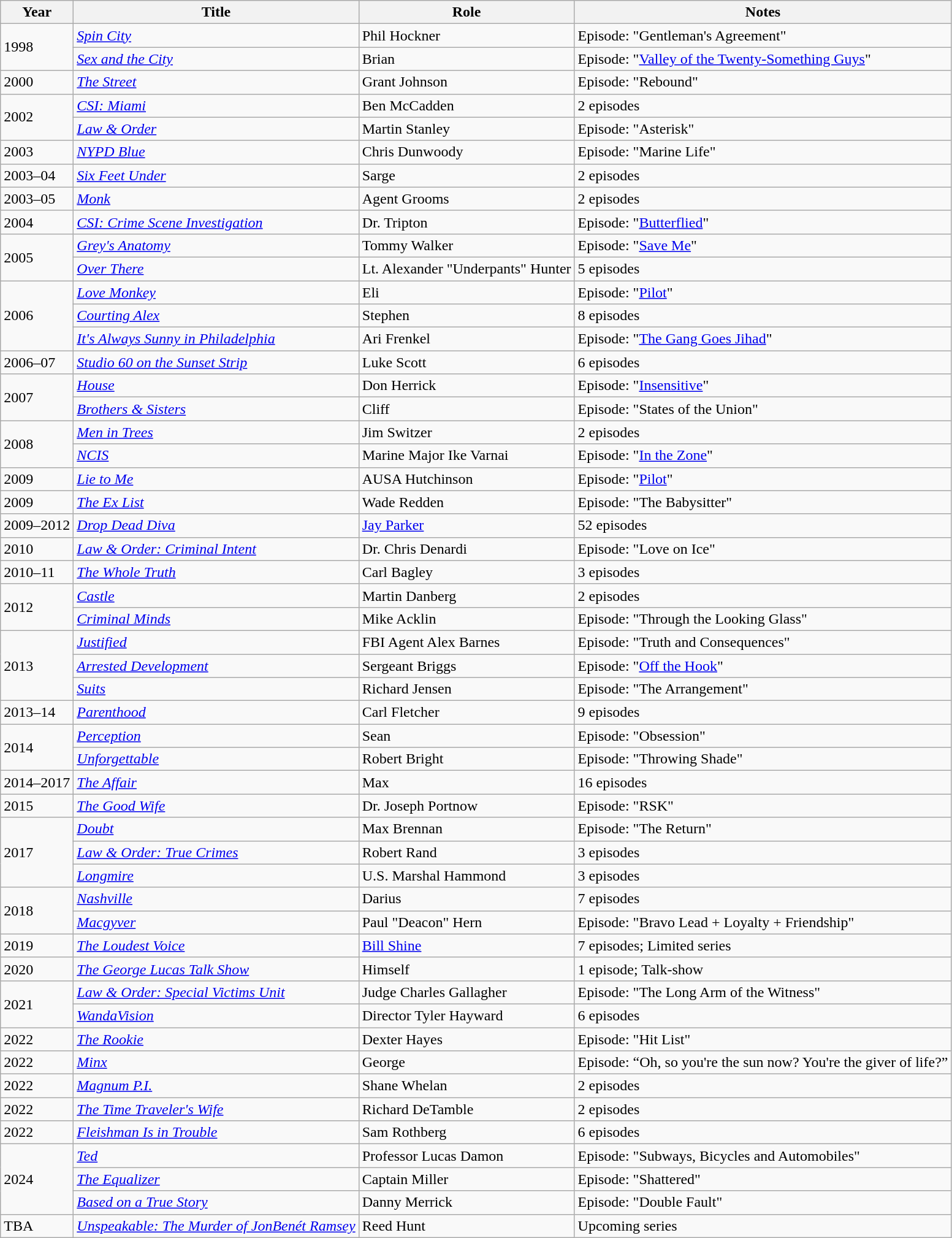<table class="wikitable">
<tr>
<th>Year</th>
<th>Title</th>
<th>Role</th>
<th>Notes</th>
</tr>
<tr>
<td rowspan="2">1998</td>
<td><em><a href='#'>Spin City</a></em></td>
<td>Phil Hockner</td>
<td>Episode: "Gentleman's Agreement"</td>
</tr>
<tr>
<td><em><a href='#'>Sex and the City</a></em></td>
<td>Brian</td>
<td>Episode: "<a href='#'>Valley of the Twenty-Something Guys</a>"</td>
</tr>
<tr>
<td>2000</td>
<td><em><a href='#'>The Street</a></em></td>
<td>Grant Johnson</td>
<td>Episode: "Rebound"</td>
</tr>
<tr>
<td rowspan="2">2002</td>
<td><em><a href='#'>CSI: Miami</a></em></td>
<td>Ben McCadden</td>
<td>2 episodes</td>
</tr>
<tr>
<td><em><a href='#'>Law & Order</a></em></td>
<td>Martin Stanley</td>
<td>Episode: "Asterisk"</td>
</tr>
<tr>
<td>2003</td>
<td><em><a href='#'>NYPD Blue</a></em></td>
<td>Chris Dunwoody</td>
<td>Episode: "Marine Life"</td>
</tr>
<tr>
<td>2003–04</td>
<td><em><a href='#'>Six Feet Under</a></em></td>
<td>Sarge</td>
<td>2 episodes</td>
</tr>
<tr>
<td>2003–05</td>
<td><em><a href='#'>Monk</a></em></td>
<td>Agent Grooms</td>
<td>2 episodes</td>
</tr>
<tr>
<td>2004</td>
<td><em><a href='#'>CSI: Crime Scene Investigation</a></em></td>
<td>Dr. Tripton</td>
<td>Episode: "<a href='#'>Butterflied</a>"</td>
</tr>
<tr>
<td rowspan="2">2005</td>
<td><em><a href='#'>Grey's Anatomy</a></em></td>
<td>Tommy Walker</td>
<td>Episode: "<a href='#'>Save Me</a>"</td>
</tr>
<tr>
<td><em><a href='#'>Over There</a></em></td>
<td>Lt. Alexander "Underpants" Hunter</td>
<td>5 episodes</td>
</tr>
<tr>
<td rowspan="3">2006</td>
<td><em><a href='#'>Love Monkey</a></em></td>
<td>Eli</td>
<td>Episode: "<a href='#'>Pilot</a>"</td>
</tr>
<tr>
<td><em><a href='#'>Courting Alex</a></em></td>
<td>Stephen</td>
<td>8 episodes</td>
</tr>
<tr>
<td><em><a href='#'>It's Always Sunny in Philadelphia</a></em></td>
<td>Ari Frenkel</td>
<td>Episode: "<a href='#'>The Gang Goes Jihad</a>"</td>
</tr>
<tr>
<td>2006–07</td>
<td><em><a href='#'>Studio 60 on the Sunset Strip</a></em></td>
<td>Luke Scott</td>
<td>6 episodes</td>
</tr>
<tr>
<td rowspan="2">2007</td>
<td><em><a href='#'>House</a></em></td>
<td>Don Herrick</td>
<td>Episode: "<a href='#'>Insensitive</a>"</td>
</tr>
<tr>
<td><em><a href='#'>Brothers & Sisters</a></em></td>
<td>Cliff</td>
<td>Episode: "States of the Union"</td>
</tr>
<tr>
<td rowspan="2">2008</td>
<td><em><a href='#'>Men in Trees</a></em></td>
<td>Jim Switzer</td>
<td>2 episodes</td>
</tr>
<tr>
<td><em><a href='#'>NCIS</a></em></td>
<td>Marine Major Ike Varnai</td>
<td>Episode: "<a href='#'>In the Zone</a>"</td>
</tr>
<tr>
<td>2009</td>
<td><em><a href='#'>Lie to Me</a></em></td>
<td>AUSA Hutchinson</td>
<td>Episode: "<a href='#'>Pilot</a>"</td>
</tr>
<tr>
<td>2009</td>
<td><em><a href='#'>The Ex List</a></em></td>
<td>Wade Redden</td>
<td>Episode: "The Babysitter"</td>
</tr>
<tr>
<td>2009–2012</td>
<td><em><a href='#'>Drop Dead Diva</a></em></td>
<td><a href='#'>Jay Parker</a></td>
<td>52 episodes</td>
</tr>
<tr>
<td>2010</td>
<td><em><a href='#'>Law & Order: Criminal Intent</a></em></td>
<td>Dr. Chris Denardi</td>
<td>Episode: "Love on Ice"</td>
</tr>
<tr>
<td>2010–11</td>
<td><em><a href='#'>The Whole Truth</a></em></td>
<td>Carl Bagley</td>
<td>3 episodes</td>
</tr>
<tr>
<td rowspan="2">2012</td>
<td><em><a href='#'>Castle</a></em></td>
<td>Martin Danberg</td>
<td>2 episodes</td>
</tr>
<tr>
<td><em><a href='#'>Criminal Minds</a></em></td>
<td>Mike Acklin</td>
<td>Episode: "Through the Looking Glass"</td>
</tr>
<tr>
<td rowspan="3">2013</td>
<td><em><a href='#'>Justified</a></em></td>
<td>FBI Agent Alex Barnes</td>
<td>Episode: "Truth and Consequences"</td>
</tr>
<tr>
<td><em><a href='#'>Arrested Development</a></em></td>
<td>Sergeant Briggs</td>
<td>Episode: "<a href='#'>Off the Hook</a>"</td>
</tr>
<tr>
<td><em><a href='#'>Suits</a></em></td>
<td>Richard Jensen</td>
<td>Episode: "The Arrangement"</td>
</tr>
<tr>
<td>2013–14</td>
<td><em><a href='#'>Parenthood</a></em></td>
<td>Carl Fletcher</td>
<td>9 episodes</td>
</tr>
<tr>
<td rowspan="2">2014</td>
<td><em><a href='#'>Perception</a></em></td>
<td>Sean</td>
<td>Episode: "Obsession"</td>
</tr>
<tr>
<td><em><a href='#'>Unforgettable</a></em></td>
<td>Robert Bright</td>
<td>Episode: "Throwing Shade"</td>
</tr>
<tr>
<td>2014–2017</td>
<td><em><a href='#'>The Affair</a></em></td>
<td>Max</td>
<td>16 episodes</td>
</tr>
<tr>
<td>2015</td>
<td><em><a href='#'>The Good Wife</a></em></td>
<td>Dr. Joseph Portnow</td>
<td>Episode: "RSK"</td>
</tr>
<tr>
<td rowspan="3">2017</td>
<td><em><a href='#'>Doubt</a></em></td>
<td>Max Brennan</td>
<td>Episode: "The Return"</td>
</tr>
<tr>
<td><em><a href='#'>Law & Order: True Crimes</a></em></td>
<td>Robert Rand</td>
<td>3 episodes</td>
</tr>
<tr>
<td><em><a href='#'>Longmire</a></em></td>
<td>U.S. Marshal Hammond</td>
<td>3 episodes</td>
</tr>
<tr>
<td rowspan="2">2018</td>
<td><em><a href='#'>Nashville</a></em></td>
<td>Darius</td>
<td>7 episodes</td>
</tr>
<tr>
<td><em><a href='#'>Macgyver</a></em></td>
<td>Paul "Deacon" Hern</td>
<td>Episode: "Bravo Lead + Loyalty + Friendship"</td>
</tr>
<tr>
<td>2019</td>
<td><em><a href='#'>The Loudest Voice</a></em></td>
<td><a href='#'>Bill Shine</a></td>
<td>7 episodes; Limited series</td>
</tr>
<tr>
<td>2020</td>
<td><em><a href='#'>The George Lucas Talk Show</a></em></td>
<td>Himself</td>
<td>1 episode; Talk-show</td>
</tr>
<tr>
<td rowspan="2">2021</td>
<td><em><a href='#'>Law & Order: Special Victims Unit</a></em></td>
<td>Judge Charles Gallagher</td>
<td>Episode: "The Long Arm of the Witness"</td>
</tr>
<tr>
<td><em><a href='#'>WandaVision</a></em></td>
<td>Director Tyler Hayward</td>
<td>6 episodes</td>
</tr>
<tr>
<td>2022</td>
<td><em><a href='#'>The Rookie</a></em></td>
<td>Dexter Hayes</td>
<td>Episode: "Hit List"</td>
</tr>
<tr>
<td>2022</td>
<td><em><a href='#'>Minx</a></em></td>
<td>George</td>
<td>Episode: “Oh, so you're the sun now? You're the giver of life?”</td>
</tr>
<tr>
<td>2022</td>
<td><em><a href='#'>Magnum P.I.</a></em></td>
<td>Shane Whelan</td>
<td>2 episodes</td>
</tr>
<tr>
<td>2022</td>
<td><em><a href='#'>The Time Traveler's Wife</a></em></td>
<td>Richard DeTamble</td>
<td>2 episodes</td>
</tr>
<tr>
<td>2022</td>
<td><em><a href='#'>Fleishman Is in Trouble</a></em></td>
<td>Sam Rothberg</td>
<td>6 episodes</td>
</tr>
<tr>
<td rowspan="3">2024</td>
<td><em><a href='#'>Ted</a></em></td>
<td>Professor Lucas Damon</td>
<td>Episode: "Subways, Bicycles and Automobiles"</td>
</tr>
<tr>
<td><em><a href='#'>The Equalizer</a></em></td>
<td>Captain Miller</td>
<td>Episode: "Shattered"</td>
</tr>
<tr>
<td><em><a href='#'>Based on a True Story</a></em></td>
<td>Danny Merrick</td>
<td>Episode: "Double Fault"</td>
</tr>
<tr>
<td>TBA</td>
<td><em><a href='#'>Unspeakable: The Murder of JonBenét Ramsey</a></em></td>
<td>Reed Hunt</td>
<td>Upcoming series</td>
</tr>
</table>
